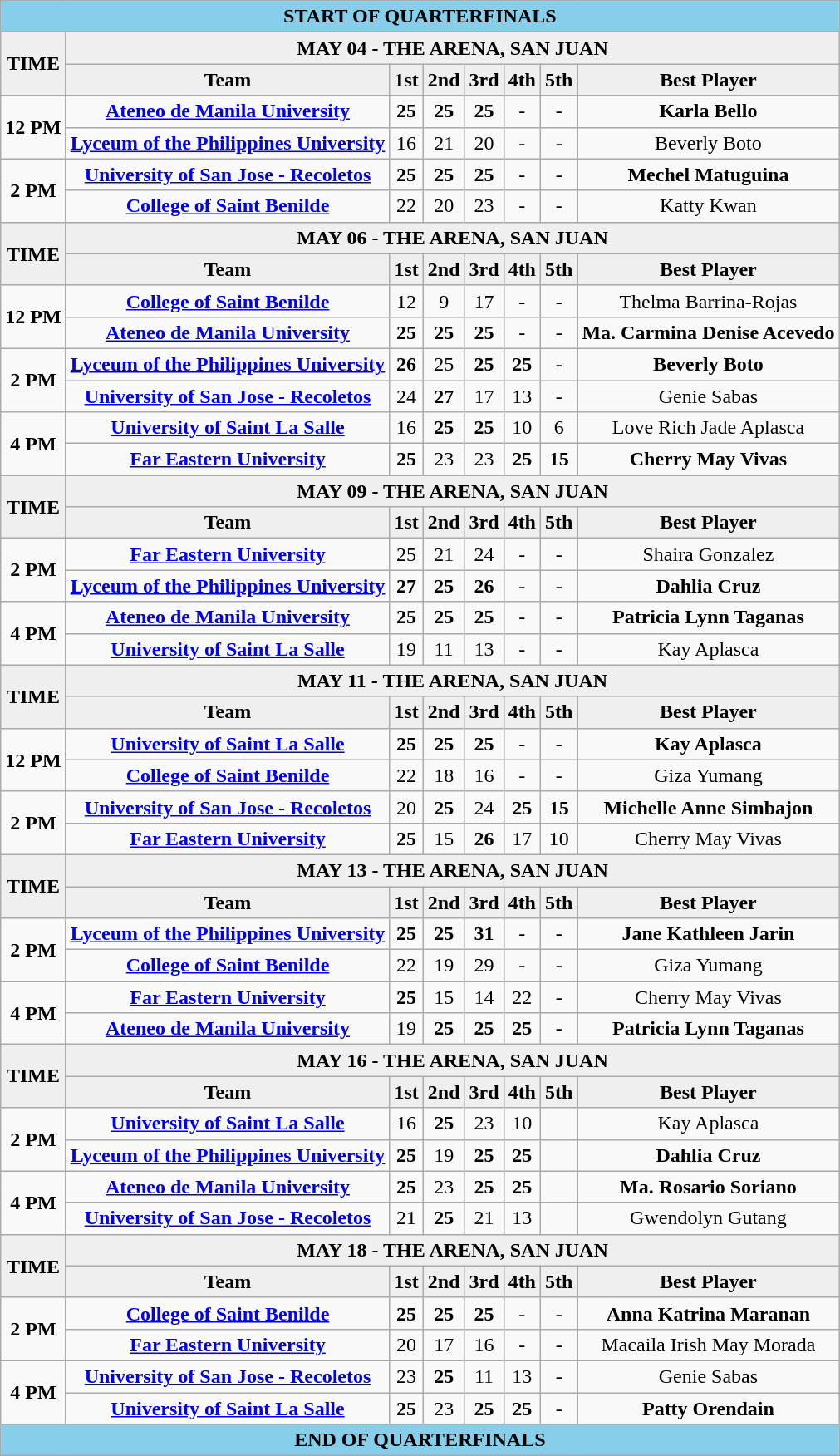<table class="wikitable" style="text-align: center">
<tr style="background:skyblue;">
<td colspan=8><strong>START OF QUARTERFINALS</strong></td>
</tr>
<tr style="background:#efefef;">
<td rowspan=2><strong>TIME</strong></td>
<td colspan=7><strong>MAY 04 - THE ARENA, SAN JUAN</strong></td>
</tr>
<tr style="background:#efefef;">
<td><strong>Team</strong></td>
<td><strong>1st</strong></td>
<td><strong>2nd</strong></td>
<td><strong>3rd</strong></td>
<td><strong>4th</strong></td>
<td><strong>5th</strong></td>
<td><strong>Best Player</strong></td>
</tr>
<tr>
<td rowspan=2><strong>12 PM</strong></td>
<td><strong><a href='#'>Ateneo de Manila University</a></strong></td>
<td><strong>25</strong></td>
<td><strong>25</strong></td>
<td><strong>25</strong></td>
<td>-</td>
<td>-</td>
<td><strong>Karla Bello</strong></td>
</tr>
<tr>
<td><strong> <a href='#'>Lyceum of the Philippines University</a></strong></td>
<td>16</td>
<td>21</td>
<td>20</td>
<td>-</td>
<td>-</td>
<td>Beverly Boto</td>
</tr>
<tr>
<td rowspan=2><strong>2 PM</strong></td>
<td><strong><a href='#'>University of San Jose - Recoletos</a></strong></td>
<td><strong>25</strong></td>
<td><strong>25</strong></td>
<td><strong>25</strong></td>
<td>-</td>
<td>-</td>
<td><strong>Mechel Matuguina</strong></td>
</tr>
<tr>
<td><strong><a href='#'>College of Saint Benilde</a></strong></td>
<td>22</td>
<td>20</td>
<td>23</td>
<td>-</td>
<td>-</td>
<td>Katty Kwan</td>
</tr>
<tr style="background:#efefef;">
<td rowspan=2><strong>TIME</strong></td>
<td colspan=7><strong>MAY 06 - THE ARENA, SAN JUAN</strong></td>
</tr>
<tr style="background:#efefef;">
<td><strong>Team</strong></td>
<td><strong>1st</strong></td>
<td><strong>2nd</strong></td>
<td><strong>3rd</strong></td>
<td><strong>4th</strong></td>
<td><strong>5th</strong></td>
<td><strong>Best Player</strong></td>
</tr>
<tr>
<td rowspan=2><strong>12 PM</strong></td>
<td><strong><a href='#'>College of Saint Benilde</a></strong></td>
<td>12</td>
<td>9</td>
<td>17</td>
<td>-</td>
<td>-</td>
<td>Thelma Barrina-Rojas</td>
</tr>
<tr>
<td><strong><a href='#'>Ateneo de Manila University</a></strong></td>
<td><strong>25</strong></td>
<td><strong>25</strong></td>
<td><strong>25</strong></td>
<td>-</td>
<td>-</td>
<td><strong>Ma. Carmina Denise Acevedo</strong></td>
</tr>
<tr>
<td rowspan=2><strong>2 PM</strong></td>
<td><strong> <a href='#'>Lyceum of the Philippines University</a></strong></td>
<td><strong>26</strong></td>
<td>25</td>
<td><strong>25</strong></td>
<td><strong>25</strong></td>
<td>-</td>
<td><strong>Beverly Boto</strong></td>
</tr>
<tr>
<td><strong><a href='#'>University of San Jose - Recoletos</a></strong></td>
<td>24</td>
<td><strong>27</strong></td>
<td>17</td>
<td>13</td>
<td>-</td>
<td>Genie Sabas</td>
</tr>
<tr>
<td rowspan=2><strong>4 PM</strong></td>
<td><strong><a href='#'>University of Saint La Salle</a></strong></td>
<td>16</td>
<td><strong>25</strong></td>
<td><strong>25</strong></td>
<td>10</td>
<td>6</td>
<td>Love Rich Jade Aplasca</td>
</tr>
<tr>
<td><strong><a href='#'>Far Eastern University</a></strong></td>
<td><strong>25</strong></td>
<td>23</td>
<td>23</td>
<td><strong>25</strong></td>
<td><strong>15</strong></td>
<td><strong>Cherry May Vivas</strong></td>
</tr>
<tr style="background:#efefef;">
<td rowspan=2><strong>TIME</strong></td>
<td colspan=7><strong>MAY 09 - THE ARENA, SAN JUAN</strong></td>
</tr>
<tr style="background:#efefef;">
<td><strong>Team</strong></td>
<td><strong>1st</strong></td>
<td><strong>2nd</strong></td>
<td><strong>3rd</strong></td>
<td><strong>4th</strong></td>
<td><strong>5th</strong></td>
<td><strong>Best Player</strong></td>
</tr>
<tr>
<td rowspan=2><strong>2 PM</strong></td>
<td><strong><a href='#'>Far Eastern University</a></strong></td>
<td>25</td>
<td>21</td>
<td>24</td>
<td>-</td>
<td>-</td>
<td>Shaira Gonzalez</td>
</tr>
<tr>
<td><strong> <a href='#'>Lyceum of the Philippines University</a></strong></td>
<td><strong>27</strong></td>
<td><strong>25</strong></td>
<td><strong>26</strong></td>
<td>-</td>
<td>-</td>
<td><strong>Dahlia Cruz</strong></td>
</tr>
<tr>
<td rowspan=2><strong>4 PM</strong></td>
<td><strong><a href='#'>Ateneo de Manila University</a></strong></td>
<td><strong>25</strong></td>
<td><strong>25</strong></td>
<td><strong>25</strong></td>
<td>-</td>
<td>-</td>
<td><strong>Patricia Lynn Taganas</strong></td>
</tr>
<tr>
<td><strong><a href='#'>University of Saint La Salle</a></strong></td>
<td>19</td>
<td>11</td>
<td>13</td>
<td>-</td>
<td>-</td>
<td>Kay Aplasca</td>
</tr>
<tr style="background:#efefef;">
<td rowspan=2><strong>TIME</strong></td>
<td colspan=7><strong>MAY 11 - THE ARENA, SAN JUAN</strong></td>
</tr>
<tr style="background:#efefef;">
<td><strong>Team</strong></td>
<td><strong>1st</strong></td>
<td><strong>2nd</strong></td>
<td><strong>3rd</strong></td>
<td><strong>4th</strong></td>
<td><strong>5th</strong></td>
<td><strong>Best Player</strong></td>
</tr>
<tr>
<td rowspan=2><strong>12 PM</strong></td>
<td><strong><a href='#'>University of Saint La Salle</a></strong></td>
<td><strong>25</strong></td>
<td><strong>25</strong></td>
<td><strong>25</strong></td>
<td>-</td>
<td>-</td>
<td><strong>Kay Aplasca</strong></td>
</tr>
<tr>
<td><strong><a href='#'>College of Saint Benilde</a></strong></td>
<td>22</td>
<td>18</td>
<td>16</td>
<td>-</td>
<td>-</td>
<td>Giza Yumang</td>
</tr>
<tr>
<td rowspan=2><strong>2 PM</strong></td>
<td><strong><a href='#'>University of San Jose - Recoletos</a></strong></td>
<td>20</td>
<td><strong>25</strong></td>
<td>24</td>
<td><strong>25</strong></td>
<td><strong>15</strong></td>
<td><strong>Michelle Anne Simbajon</strong></td>
</tr>
<tr>
<td><strong><a href='#'>Far Eastern University</a></strong></td>
<td><strong>25</strong></td>
<td>15</td>
<td><strong>26</strong></td>
<td>17</td>
<td>10</td>
<td>Cherry May Vivas</td>
</tr>
<tr style="background:#efefef;">
<td rowspan=2><strong>TIME</strong></td>
<td colspan=7><strong>MAY 13 - THE ARENA, SAN JUAN</strong></td>
</tr>
<tr style="background:#efefef;">
<td><strong>Team</strong></td>
<td><strong>1st</strong></td>
<td><strong>2nd</strong></td>
<td><strong>3rd</strong></td>
<td><strong>4th</strong></td>
<td><strong>5th</strong></td>
<td><strong>Best Player</strong></td>
</tr>
<tr>
<td rowspan=2><strong>2 PM</strong></td>
<td><strong> <a href='#'>Lyceum of the Philippines University</a></strong></td>
<td><strong>25</strong></td>
<td><strong>25</strong></td>
<td><strong>31</strong></td>
<td>-</td>
<td>-</td>
<td><strong>Jane Kathleen Jarin</strong></td>
</tr>
<tr>
<td><strong><a href='#'>College of Saint Benilde</a></strong></td>
<td>22</td>
<td>19</td>
<td>29</td>
<td>-</td>
<td>-</td>
<td>Giza Yumang</td>
</tr>
<tr>
<td rowspan=2><strong>4 PM</strong></td>
<td><strong><a href='#'>Far Eastern University</a></strong></td>
<td><strong>25</strong></td>
<td>15</td>
<td>14</td>
<td>22</td>
<td>-</td>
<td>Cherry May Vivas</td>
</tr>
<tr>
<td><strong><a href='#'>Ateneo de Manila University</a></strong></td>
<td>19</td>
<td><strong>25</strong></td>
<td><strong>25</strong></td>
<td><strong>25</strong></td>
<td>-</td>
<td><strong>Patricia Lynn Taganas</strong></td>
</tr>
<tr style="background:#efefef;">
<td rowspan=2><strong>TIME</strong></td>
<td colspan=7><strong>MAY 16 - THE ARENA, SAN JUAN</strong></td>
</tr>
<tr style="background:#efefef;">
<td><strong>Team</strong></td>
<td><strong>1st</strong></td>
<td><strong>2nd</strong></td>
<td><strong>3rd</strong></td>
<td><strong>4th</strong></td>
<td><strong>5th</strong></td>
<td><strong>Best Player</strong></td>
</tr>
<tr>
<td rowspan=2><strong>2 PM</strong></td>
<td><strong><a href='#'>University of Saint La Salle</a></strong></td>
<td>16</td>
<td><strong>25</strong></td>
<td>23</td>
<td>10</td>
<td></td>
<td>Kay Aplasca</td>
</tr>
<tr>
<td><strong> <a href='#'>Lyceum of the Philippines University</a></strong></td>
<td><strong>25</strong></td>
<td>19</td>
<td><strong>25</strong></td>
<td><strong>25</strong></td>
<td></td>
<td><strong>Dahlia Cruz</strong></td>
</tr>
<tr>
<td rowspan=2><strong>4 PM</strong></td>
<td><strong><a href='#'>Ateneo de Manila University</a></strong></td>
<td><strong>25</strong></td>
<td>23</td>
<td><strong>25</strong></td>
<td><strong>25</strong></td>
<td></td>
<td><strong>Ma. Rosario Soriano</strong></td>
</tr>
<tr>
<td><strong><a href='#'>University of San Jose - Recoletos</a></strong></td>
<td>21</td>
<td><strong>25</strong></td>
<td>21</td>
<td>13</td>
<td></td>
<td>Gwendolyn Gutang</td>
</tr>
<tr style="background:#efefef;">
<td rowspan=2><strong>TIME</strong></td>
<td colspan=7><strong>MAY 18 - THE ARENA, SAN JUAN</strong></td>
</tr>
<tr style="background:#efefef;">
<td><strong>Team</strong></td>
<td><strong>1st</strong></td>
<td><strong>2nd</strong></td>
<td><strong>3rd</strong></td>
<td><strong>4th</strong></td>
<td><strong>5th</strong></td>
<td><strong>Best Player</strong></td>
</tr>
<tr>
<td rowspan=2><strong>2 PM</strong></td>
<td><strong><a href='#'>College of Saint Benilde</a></strong></td>
<td><strong>25</strong></td>
<td><strong>25</strong></td>
<td><strong>25</strong></td>
<td>-</td>
<td>-</td>
<td><strong>Anna Katrina Maranan</strong></td>
</tr>
<tr>
<td><strong><a href='#'>Far Eastern University</a></strong></td>
<td>20</td>
<td>17</td>
<td>16</td>
<td>-</td>
<td>-</td>
<td>Macaila Irish May Morada</td>
</tr>
<tr>
<td rowspan=2><strong>4 PM</strong></td>
<td><strong><a href='#'>University of San Jose - Recoletos</a></strong></td>
<td>23</td>
<td><strong>25</strong></td>
<td>11</td>
<td>13</td>
<td>-</td>
<td>Genie Sabas</td>
</tr>
<tr>
<td><strong><a href='#'>University of Saint La Salle</a></strong></td>
<td><strong>25</strong></td>
<td>23</td>
<td><strong>25</strong></td>
<td><strong>25</strong></td>
<td>-</td>
<td><strong>Patty Orendain</strong></td>
</tr>
<tr style="background:skyblue;">
<td colspan=8><strong>END OF QUARTERFINALS</strong></td>
</tr>
</table>
